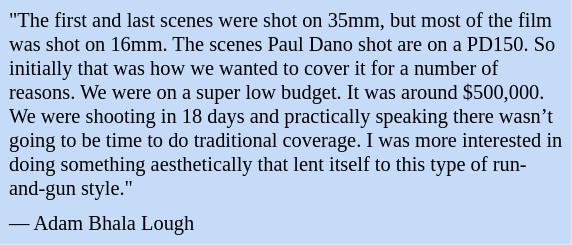<table class="toccolours" style="float: right; margin-left: 1em; margin-right: 2em; font-size: 85%; background:#c6dbf7; color:black; width:28em; max-width: 40%;" cellspacing="5">
<tr>
<td style="text-align: left;">"The first and last scenes were shot on 35mm, but most of the film was shot on 16mm. The scenes Paul Dano shot are on a PD150. So initially that was how we wanted to cover it for a number of reasons. We were on a super low budget. It was around $500,000. We were shooting in 18 days and practically speaking there wasn’t going to be time to do traditional coverage. I was more interested in doing something aesthetically that lent itself to this type of run-and-gun style."</td>
</tr>
<tr>
<td style="text-align: left;">— Adam Bhala Lough</td>
</tr>
</table>
